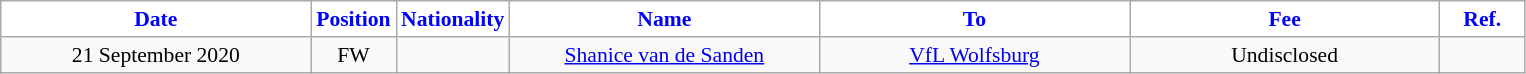<table class="wikitable" style="text-align:center; font-size:90%; ">
<tr>
<th style="background:#FFFFFF; color:blue; width:200px;">Date</th>
<th style="background:#FFFFFF; color:blue; width:50px;">Position</th>
<th style="background:#FFFFFF; color:blue; width:50px;">Nationality</th>
<th style="background:#FFFFFF; color:blue; width:200px;">Name</th>
<th style="background:#FFFFFF; color:blue; width:200px;">To</th>
<th style="background:#FFFFFF; color:blue; width:200px;">Fee</th>
<th style="background:#FFFFFF; color:blue; width:50px;">Ref.</th>
</tr>
<tr>
<td>21 September 2020</td>
<td>FW</td>
<td></td>
<td><a href='#'>Shanice van de Sanden</a></td>
<td><a href='#'>VfL Wolfsburg</a></td>
<td>Undisclosed</td>
<td></td>
</tr>
</table>
